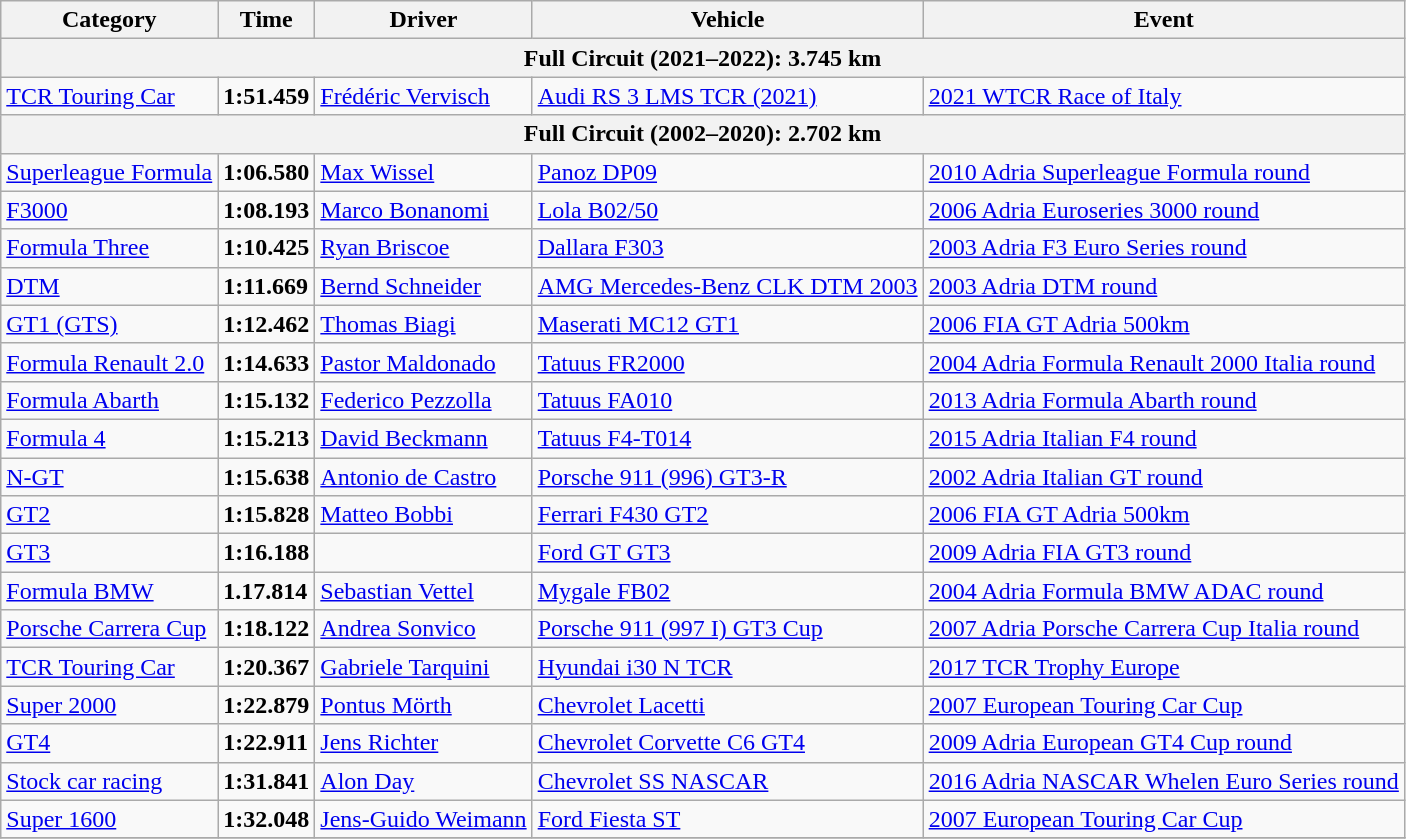<table class="wikitable">
<tr>
<th>Category</th>
<th>Time</th>
<th>Driver</th>
<th>Vehicle</th>
<th>Event</th>
</tr>
<tr>
<th colspan=5>Full Circuit (2021–2022): 3.745 km</th>
</tr>
<tr>
<td><a href='#'>TCR Touring Car</a></td>
<td><strong>1:51.459</strong></td>
<td><a href='#'>Frédéric Vervisch</a></td>
<td><a href='#'>Audi RS 3 LMS TCR (2021)</a></td>
<td><a href='#'>2021 WTCR Race of Italy</a></td>
</tr>
<tr>
<th colspan=5>Full Circuit (2002–2020): 2.702 km</th>
</tr>
<tr>
<td><a href='#'>Superleague Formula</a></td>
<td><strong>1:06.580</strong></td>
<td><a href='#'>Max Wissel</a></td>
<td><a href='#'>Panoz DP09</a></td>
<td><a href='#'>2010 Adria Superleague Formula round</a></td>
</tr>
<tr>
<td><a href='#'>F3000</a></td>
<td><strong>1:08.193</strong></td>
<td><a href='#'>Marco Bonanomi</a></td>
<td><a href='#'>Lola B02/50</a></td>
<td><a href='#'>2006 Adria Euroseries 3000 round</a></td>
</tr>
<tr>
<td><a href='#'>Formula Three</a></td>
<td><strong>1:10.425</strong></td>
<td><a href='#'>Ryan Briscoe</a></td>
<td><a href='#'>Dallara F303</a></td>
<td><a href='#'>2003 Adria F3 Euro Series round</a></td>
</tr>
<tr>
<td><a href='#'>DTM</a></td>
<td><strong>1:11.669</strong></td>
<td><a href='#'>Bernd Schneider</a></td>
<td><a href='#'>AMG Mercedes-Benz CLK DTM 2003</a></td>
<td><a href='#'>2003 Adria DTM round</a></td>
</tr>
<tr>
<td><a href='#'>GT1 (GTS)</a></td>
<td><strong>1:12.462</strong></td>
<td><a href='#'>Thomas Biagi</a></td>
<td><a href='#'>Maserati MC12 GT1</a></td>
<td><a href='#'>2006 FIA GT Adria 500km</a></td>
</tr>
<tr>
<td><a href='#'>Formula Renault 2.0</a></td>
<td><strong>1:14.633</strong></td>
<td><a href='#'>Pastor Maldonado</a></td>
<td><a href='#'>Tatuus FR2000</a></td>
<td><a href='#'>2004 Adria Formula Renault 2000 Italia round</a></td>
</tr>
<tr>
<td><a href='#'>Formula Abarth</a></td>
<td><strong>1:15.132</strong></td>
<td><a href='#'>Federico Pezzolla</a></td>
<td><a href='#'>Tatuus FA010</a></td>
<td><a href='#'>2013 Adria Formula Abarth round</a></td>
</tr>
<tr>
<td><a href='#'>Formula 4</a></td>
<td><strong>1:15.213</strong></td>
<td><a href='#'>David Beckmann</a></td>
<td><a href='#'>Tatuus F4-T014</a></td>
<td><a href='#'>2015 Adria Italian F4 round</a></td>
</tr>
<tr>
<td><a href='#'>N-GT</a></td>
<td><strong>1:15.638</strong></td>
<td><a href='#'>Antonio de Castro</a></td>
<td><a href='#'>Porsche 911 (996) GT3-R</a></td>
<td><a href='#'>2002 Adria Italian GT round</a></td>
</tr>
<tr>
<td><a href='#'>GT2</a></td>
<td><strong>1:15.828</strong></td>
<td><a href='#'>Matteo Bobbi</a></td>
<td><a href='#'>Ferrari F430 GT2</a></td>
<td><a href='#'>2006 FIA GT Adria 500km</a></td>
</tr>
<tr>
<td><a href='#'>GT3</a></td>
<td><strong>1:16.188</strong></td>
<td></td>
<td><a href='#'>Ford GT GT3</a></td>
<td><a href='#'>2009 Adria FIA GT3 round</a></td>
</tr>
<tr>
<td><a href='#'>Formula BMW</a></td>
<td><strong>1.17.814</strong></td>
<td><a href='#'>Sebastian Vettel</a></td>
<td><a href='#'>Mygale FB02</a></td>
<td><a href='#'>2004 Adria Formula BMW ADAC round</a></td>
</tr>
<tr>
<td><a href='#'>Porsche Carrera Cup</a></td>
<td><strong>1:18.122</strong></td>
<td><a href='#'>Andrea Sonvico</a></td>
<td><a href='#'>Porsche 911 (997 I) GT3 Cup</a></td>
<td><a href='#'>2007 Adria Porsche Carrera Cup Italia round</a></td>
</tr>
<tr>
<td><a href='#'>TCR Touring Car</a></td>
<td><strong>1:20.367</strong></td>
<td><a href='#'>Gabriele Tarquini</a></td>
<td><a href='#'>Hyundai i30 N TCR</a></td>
<td><a href='#'>2017 TCR Trophy Europe</a></td>
</tr>
<tr>
<td><a href='#'>Super 2000</a></td>
<td><strong>1:22.879</strong></td>
<td><a href='#'>Pontus Mörth</a></td>
<td><a href='#'>Chevrolet Lacetti</a></td>
<td><a href='#'>2007 European Touring Car Cup</a></td>
</tr>
<tr>
<td><a href='#'>GT4</a></td>
<td><strong>1:22.911</strong></td>
<td><a href='#'>Jens Richter</a></td>
<td><a href='#'>Chevrolet Corvette C6 GT4</a></td>
<td><a href='#'>2009 Adria European GT4 Cup round</a></td>
</tr>
<tr>
<td><a href='#'>Stock car racing</a></td>
<td><strong>1:31.841</strong></td>
<td><a href='#'>Alon Day</a></td>
<td><a href='#'>Chevrolet SS NASCAR</a></td>
<td><a href='#'>2016 Adria NASCAR Whelen Euro Series round</a></td>
</tr>
<tr>
<td><a href='#'>Super 1600</a></td>
<td><strong>1:32.048</strong></td>
<td><a href='#'>Jens-Guido Weimann</a></td>
<td><a href='#'>Ford Fiesta ST</a></td>
<td><a href='#'>2007 European Touring Car Cup</a></td>
</tr>
<tr>
</tr>
</table>
